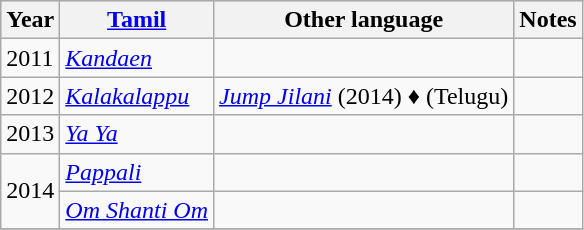<table class="wikitable">
<tr style="background:#ccc; text-align:center;">
<th>Year</th>
<th><a href='#'>Tamil</a></th>
<th>Other language</th>
<th>Notes</th>
</tr>
<tr>
<td rowspan="1">2011</td>
<td><em><a href='#'>Kandaen</a></em></td>
<td></td>
<td></td>
</tr>
<tr>
<td rowspan="1">2012</td>
<td><em><a href='#'>Kalakalappu</a></em></td>
<td><em><a href='#'>Jump Jilani</a></em> (2014) ♦ (Telugu)</td>
<td></td>
</tr>
<tr>
<td rowspan="1">2013</td>
<td><em><a href='#'>Ya Ya</a></em></td>
<td></td>
<td></td>
</tr>
<tr>
<td rowspan="2">2014</td>
<td><em><a href='#'>Pappali</a></em></td>
<td></td>
<td></td>
</tr>
<tr>
<td><em><a href='#'>Om Shanti Om</a></em></td>
<td></td>
<td></td>
</tr>
<tr>
</tr>
</table>
